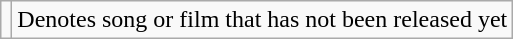<table class="wikitable">
<tr>
<td></td>
<td>Denotes song or film that has not been released yet</td>
</tr>
</table>
